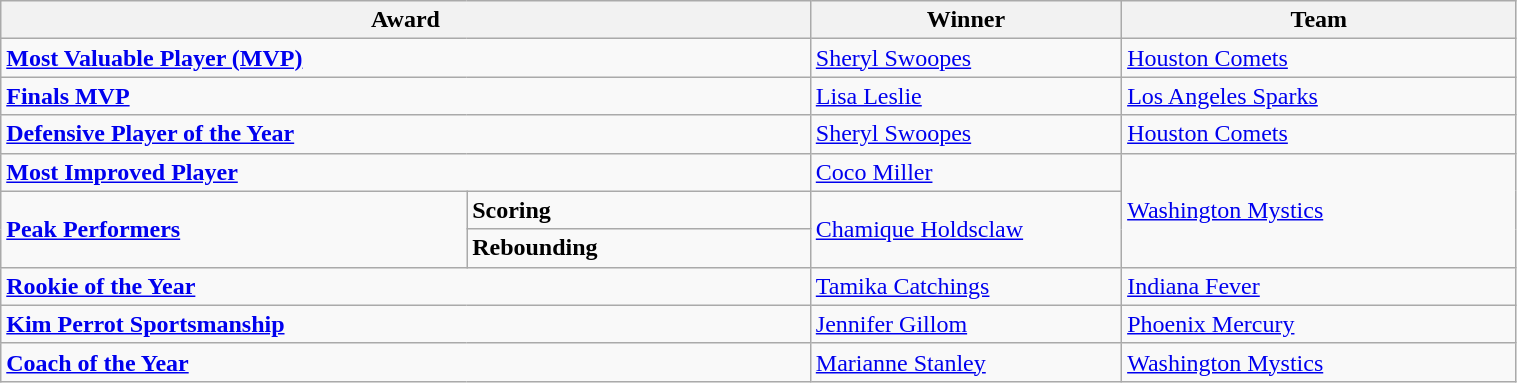<table class="wikitable" style="width: 80%">
<tr>
<th colspan="2" width="39%">Award</th>
<th width=15%>Winner</th>
<th width=19%>Team</th>
</tr>
<tr>
<td colspan="2"><strong><a href='#'>Most Valuable Player (MVP)</a></strong></td>
<td><a href='#'>Sheryl Swoopes</a></td>
<td><a href='#'>Houston Comets</a></td>
</tr>
<tr>
<td colspan="2"><strong><a href='#'>Finals MVP</a></strong></td>
<td><a href='#'>Lisa Leslie</a></td>
<td><a href='#'>Los Angeles Sparks</a></td>
</tr>
<tr>
<td colspan="2"><strong><a href='#'>Defensive Player of the Year</a></strong></td>
<td><a href='#'>Sheryl Swoopes</a></td>
<td><a href='#'>Houston Comets</a></td>
</tr>
<tr>
<td colspan="2"><strong><a href='#'>Most Improved Player</a></strong></td>
<td><a href='#'>Coco Miller</a></td>
<td rowspan=3><a href='#'>Washington Mystics</a></td>
</tr>
<tr>
<td rowspan="2"><strong><a href='#'>Peak Performers</a></strong></td>
<td><strong>Scoring</strong></td>
<td rowspan="2"><a href='#'>Chamique Holdsclaw</a></td>
</tr>
<tr>
<td><strong>Rebounding</strong></td>
</tr>
<tr>
<td colspan="2"><strong><a href='#'>Rookie of the Year</a></strong></td>
<td><a href='#'>Tamika Catchings</a></td>
<td><a href='#'>Indiana Fever</a></td>
</tr>
<tr>
<td colspan="2"><strong><a href='#'>Kim Perrot Sportsmanship</a></strong></td>
<td><a href='#'>Jennifer Gillom</a></td>
<td><a href='#'>Phoenix Mercury</a></td>
</tr>
<tr>
<td colspan="2"><strong><a href='#'>Coach of the Year</a></strong></td>
<td><a href='#'>Marianne Stanley</a></td>
<td><a href='#'>Washington Mystics</a></td>
</tr>
</table>
